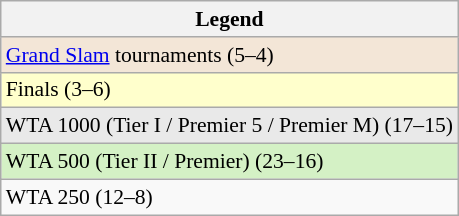<table class=wikitable style=font-size:90%>
<tr>
<th>Legend</th>
</tr>
<tr>
<td bgcolor=f3e6d7><a href='#'>Grand Slam</a> tournaments (5–4)</td>
</tr>
<tr>
<td bgcolor=#ffc>Finals (3–6)</td>
</tr>
<tr>
<td bgcolor=e9e9e9>WTA 1000 (Tier I / Premier 5 / Premier M) (17–15)</td>
</tr>
<tr>
<td bgcolor=d4f1c5>WTA 500 (Tier II / Premier) (23–16)</td>
</tr>
<tr>
<td>WTA 250 (12–8)</td>
</tr>
</table>
